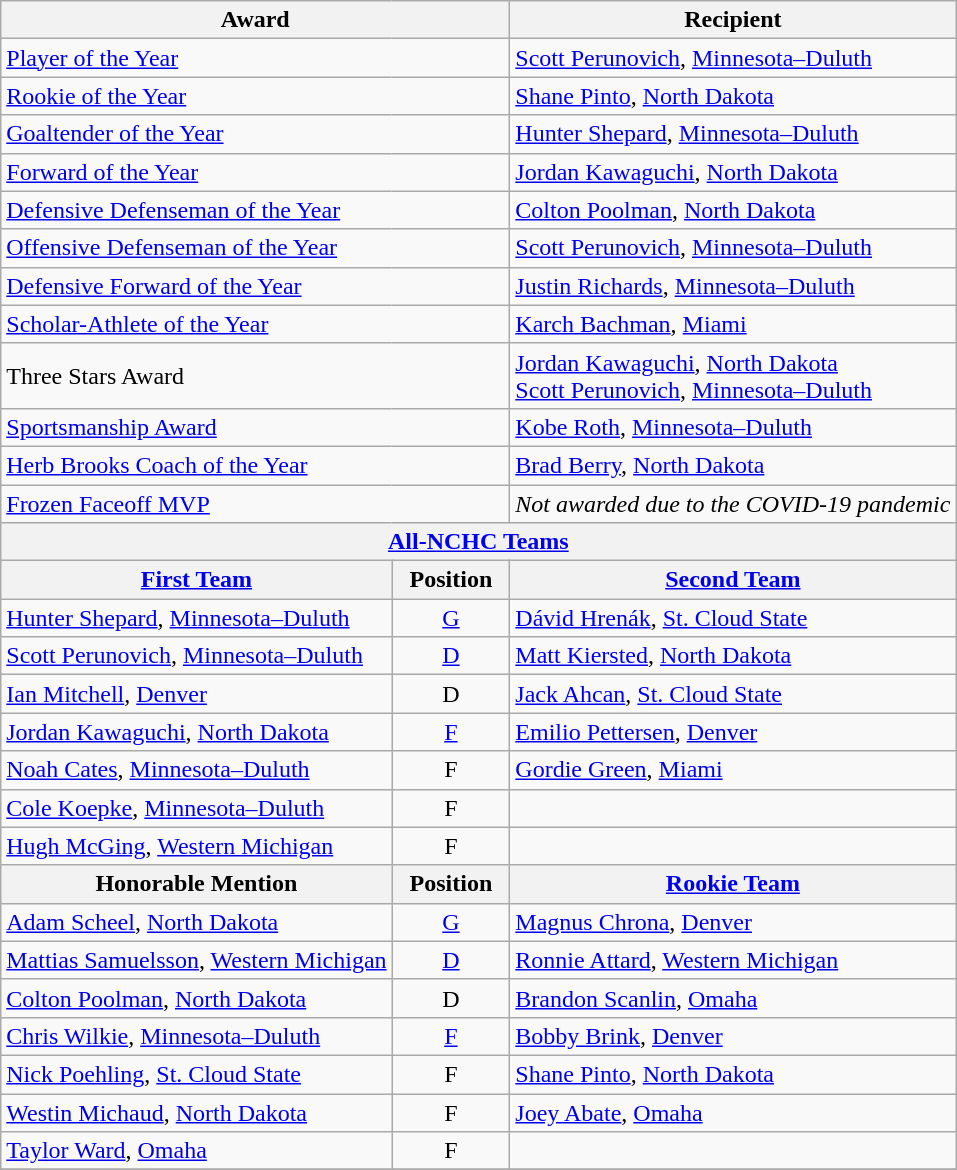<table class="wikitable">
<tr>
<th colspan=2>Award</th>
<th>Recipient</th>
</tr>
<tr>
<td colspan=2><a href='#'>Player of the Year</a></td>
<td><a href='#'>Scott Perunovich</a>, <a href='#'>Minnesota–Duluth</a></td>
</tr>
<tr>
<td colspan=2><a href='#'>Rookie of the Year</a></td>
<td><a href='#'>Shane Pinto</a>, <a href='#'>North Dakota</a></td>
</tr>
<tr>
<td colspan=2><a href='#'>Goaltender of the Year</a></td>
<td><a href='#'>Hunter Shepard</a>, <a href='#'>Minnesota–Duluth</a></td>
</tr>
<tr>
<td colspan=2><a href='#'>Forward of the Year</a></td>
<td><a href='#'>Jordan Kawaguchi</a>, <a href='#'>North Dakota</a></td>
</tr>
<tr>
<td colspan=2><a href='#'>Defensive Defenseman of the Year</a></td>
<td><a href='#'>Colton Poolman</a>, <a href='#'>North Dakota</a></td>
</tr>
<tr>
<td colspan=2><a href='#'>Offensive Defenseman of the Year</a></td>
<td><a href='#'>Scott Perunovich</a>, <a href='#'>Minnesota–Duluth</a></td>
</tr>
<tr>
<td colspan=2><a href='#'>Defensive Forward of the Year</a></td>
<td><a href='#'>Justin Richards</a>, <a href='#'>Minnesota–Duluth</a></td>
</tr>
<tr>
<td colspan=2><a href='#'>Scholar-Athlete of the Year</a></td>
<td><a href='#'>Karch Bachman</a>, <a href='#'>Miami</a></td>
</tr>
<tr>
<td colspan=2>Three Stars Award</td>
<td><a href='#'>Jordan Kawaguchi</a>, <a href='#'>North Dakota</a><br><a href='#'>Scott Perunovich</a>, <a href='#'>Minnesota–Duluth</a></td>
</tr>
<tr>
<td colspan=2><a href='#'>Sportsmanship Award</a></td>
<td><a href='#'>Kobe Roth</a>, <a href='#'>Minnesota–Duluth</a></td>
</tr>
<tr>
<td colspan=2><a href='#'>Herb Brooks Coach of the Year</a></td>
<td><a href='#'>Brad Berry</a>, <a href='#'>North Dakota</a></td>
</tr>
<tr>
<td colspan=2><a href='#'>Frozen Faceoff MVP</a></td>
<td><em>Not awarded due to the COVID-19 pandemic</em></td>
</tr>
<tr>
<th colspan=3><a href='#'>All-NCHC Teams</a></th>
</tr>
<tr>
<th><a href='#'>First Team</a></th>
<th>  Position  </th>
<th><a href='#'>Second Team</a></th>
</tr>
<tr>
<td><a href='#'>Hunter Shepard</a>, <a href='#'>Minnesota–Duluth</a></td>
<td align=center><a href='#'>G</a></td>
<td><a href='#'>Dávid Hrenák</a>, <a href='#'>St. Cloud State</a></td>
</tr>
<tr>
<td><a href='#'>Scott Perunovich</a>, <a href='#'>Minnesota–Duluth</a></td>
<td align=center><a href='#'>D</a></td>
<td><a href='#'>Matt Kiersted</a>, <a href='#'>North Dakota</a></td>
</tr>
<tr>
<td><a href='#'>Ian Mitchell</a>, <a href='#'>Denver</a></td>
<td align=center>D</td>
<td><a href='#'>Jack Ahcan</a>, <a href='#'>St. Cloud State</a></td>
</tr>
<tr>
<td><a href='#'>Jordan Kawaguchi</a>, <a href='#'>North Dakota</a></td>
<td align=center><a href='#'>F</a></td>
<td><a href='#'>Emilio Pettersen</a>, <a href='#'>Denver</a></td>
</tr>
<tr>
<td><a href='#'>Noah Cates</a>, <a href='#'>Minnesota–Duluth</a></td>
<td align=center>F</td>
<td><a href='#'>Gordie Green</a>, <a href='#'>Miami</a></td>
</tr>
<tr>
<td><a href='#'>Cole Koepke</a>, <a href='#'>Minnesota–Duluth</a></td>
<td align=center>F</td>
<td></td>
</tr>
<tr>
<td><a href='#'>Hugh McGing</a>, <a href='#'>Western Michigan</a></td>
<td align=center>F</td>
<td></td>
</tr>
<tr>
<th>Honorable Mention</th>
<th>  Position  </th>
<th><a href='#'>Rookie Team</a></th>
</tr>
<tr>
<td><a href='#'>Adam Scheel</a>, <a href='#'>North Dakota</a></td>
<td align=center><a href='#'>G</a></td>
<td><a href='#'>Magnus Chrona</a>, <a href='#'>Denver</a></td>
</tr>
<tr>
<td><a href='#'>Mattias Samuelsson</a>, <a href='#'>Western Michigan</a></td>
<td align=center><a href='#'>D</a></td>
<td><a href='#'>Ronnie Attard</a>, <a href='#'>Western Michigan</a></td>
</tr>
<tr>
<td><a href='#'>Colton Poolman</a>, <a href='#'>North Dakota</a></td>
<td align=center>D</td>
<td><a href='#'>Brandon Scanlin</a>, <a href='#'>Omaha</a></td>
</tr>
<tr>
<td><a href='#'>Chris Wilkie</a>, <a href='#'>Minnesota–Duluth</a></td>
<td align=center><a href='#'>F</a></td>
<td><a href='#'>Bobby Brink</a>, <a href='#'>Denver</a></td>
</tr>
<tr>
<td><a href='#'>Nick Poehling</a>, <a href='#'>St. Cloud State</a></td>
<td align=center>F</td>
<td><a href='#'>Shane Pinto</a>, <a href='#'>North Dakota</a></td>
</tr>
<tr>
<td><a href='#'>Westin Michaud</a>, <a href='#'>North Dakota</a></td>
<td align=center>F</td>
<td><a href='#'>Joey Abate</a>, <a href='#'>Omaha</a></td>
</tr>
<tr>
<td><a href='#'>Taylor Ward</a>, <a href='#'>Omaha</a></td>
<td align=center>F</td>
<td></td>
</tr>
<tr>
</tr>
</table>
